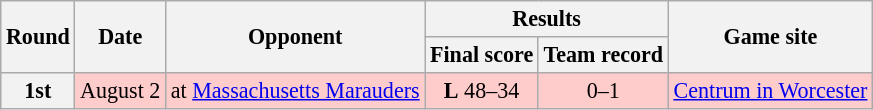<table class="wikitable" style="font-size: 92%;" "align=center">
<tr>
<th rowspan="2">Round</th>
<th rowspan="2">Date</th>
<th rowspan="2">Opponent</th>
<th colspan="2">Results</th>
<th rowspan="2">Game site</th>
</tr>
<tr>
<th>Final score</th>
<th>Team record</th>
</tr>
<tr style="background:#fcc">
<th>1st</th>
<td style="text-align:center;">August 2</td>
<td style="text-align:center;">at <a href='#'>Massachusetts Marauders</a></td>
<td style="text-align:center;"><strong>L</strong> 48–34</td>
<td style="text-align:center;">0–1</td>
<td style="text-align:center;"><a href='#'>Centrum in Worcester</a></td>
</tr>
</table>
